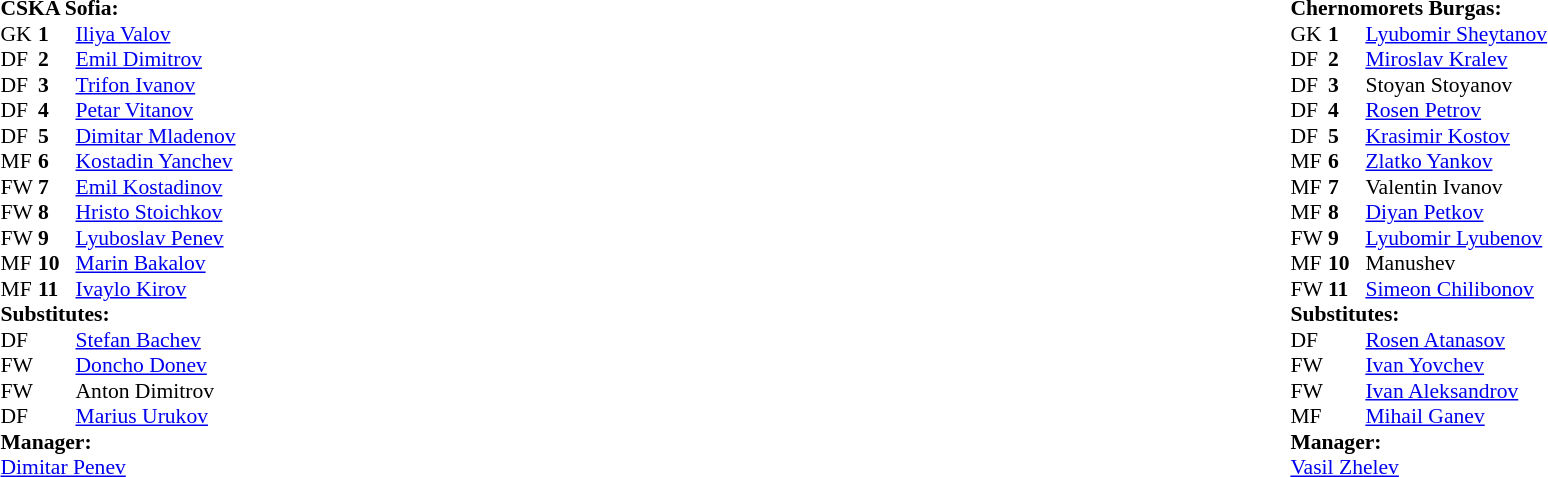<table width="100%">
<tr>
<td valign="top" width="50%"><br><table style="font-size: 90%" cellspacing="0" cellpadding="0">
<tr>
<td colspan="4"><strong>CSKA Sofia:</strong></td>
</tr>
<tr>
<th width=25></th>
<th width=25></th>
</tr>
<tr>
<td>GK</td>
<td><strong>1</strong></td>
<td> <a href='#'>Iliya Valov</a></td>
</tr>
<tr>
<td>DF</td>
<td><strong>2</strong></td>
<td> <a href='#'>Emil Dimitrov</a> </td>
</tr>
<tr>
<td>DF</td>
<td><strong>3</strong></td>
<td> <a href='#'>Trifon Ivanov</a></td>
</tr>
<tr>
<td>DF</td>
<td><strong>4</strong></td>
<td> <a href='#'>Petar Vitanov</a></td>
</tr>
<tr>
<td>DF</td>
<td><strong>5</strong></td>
<td> <a href='#'>Dimitar Mladenov</a></td>
</tr>
<tr>
<td>MF</td>
<td><strong>6</strong></td>
<td> <a href='#'>Kostadin Yanchev</a></td>
</tr>
<tr>
<td>FW</td>
<td><strong>7</strong></td>
<td> <a href='#'>Emil Kostadinov</a> </td>
</tr>
<tr>
<td>FW</td>
<td><strong>8</strong></td>
<td> <a href='#'>Hristo Stoichkov</a> </td>
</tr>
<tr>
<td>FW</td>
<td><strong>9</strong></td>
<td> <a href='#'>Lyuboslav Penev</a></td>
</tr>
<tr>
<td>MF</td>
<td><strong>10</strong></td>
<td> <a href='#'>Marin Bakalov</a></td>
</tr>
<tr>
<td>MF</td>
<td><strong>11</strong></td>
<td> <a href='#'>Ivaylo Kirov</a> </td>
</tr>
<tr>
<td colspan=3><strong>Substitutes:</strong></td>
</tr>
<tr>
<td>DF</td>
<td></td>
<td> <a href='#'>Stefan Bachev</a> </td>
</tr>
<tr>
<td>FW</td>
<td></td>
<td> <a href='#'>Doncho Donev</a> </td>
</tr>
<tr>
<td>FW</td>
<td></td>
<td> Anton Dimitrov </td>
</tr>
<tr>
<td>DF</td>
<td></td>
<td> <a href='#'>Marius Urukov</a> </td>
</tr>
<tr>
<td colspan=3><strong>Manager:</strong></td>
</tr>
<tr>
<td colspan=4> <a href='#'>Dimitar Penev</a></td>
</tr>
</table>
</td>
<td></td>
<td valign="top" width="50%"><br><table style="font-size: 90%" cellspacing="0" cellpadding="0" align=center>
<tr>
<td colspan="4"><strong>Chernomorets Burgas:</strong></td>
</tr>
<tr>
<th width=25></th>
<th width=25></th>
</tr>
<tr>
<td>GK</td>
<td><strong>1</strong></td>
<td> <a href='#'>Lyubomir Sheytanov</a></td>
</tr>
<tr>
<td>DF</td>
<td><strong>2</strong></td>
<td> <a href='#'>Miroslav Kralev</a> </td>
</tr>
<tr>
<td>DF</td>
<td><strong>3</strong></td>
<td> Stoyan Stoyanov</td>
</tr>
<tr>
<td>DF</td>
<td><strong>4</strong></td>
<td> <a href='#'>Rosen Petrov</a></td>
</tr>
<tr>
<td>DF</td>
<td><strong>5</strong></td>
<td> <a href='#'>Krasimir Kostov</a></td>
</tr>
<tr>
<td>MF</td>
<td><strong>6</strong></td>
<td> <a href='#'>Zlatko Yankov</a></td>
</tr>
<tr>
<td>MF</td>
<td><strong>7</strong></td>
<td> Valentin Ivanov </td>
</tr>
<tr>
<td>MF</td>
<td><strong>8</strong></td>
<td> <a href='#'>Diyan Petkov</a></td>
</tr>
<tr>
<td>FW</td>
<td><strong>9</strong></td>
<td> <a href='#'>Lyubomir Lyubenov</a> </td>
</tr>
<tr>
<td>MF</td>
<td><strong>10</strong></td>
<td> Manushev </td>
</tr>
<tr>
<td>FW</td>
<td><strong>11</strong></td>
<td> <a href='#'>Simeon Chilibonov</a></td>
</tr>
<tr>
<td colspan=3><strong>Substitutes:</strong></td>
</tr>
<tr>
<td>DF</td>
<td></td>
<td> <a href='#'>Rosen Atanasov</a> </td>
</tr>
<tr>
<td>FW</td>
<td></td>
<td> <a href='#'>Ivan Yovchev</a> </td>
</tr>
<tr>
<td>FW</td>
<td></td>
<td> <a href='#'>Ivan Aleksandrov</a> </td>
</tr>
<tr>
<td>MF</td>
<td></td>
<td> <a href='#'>Mihail Ganev</a> </td>
</tr>
<tr>
<td colspan=3><strong>Manager:</strong></td>
</tr>
<tr>
<td colspan=4> <a href='#'>Vasil Zhelev</a></td>
</tr>
<tr>
</tr>
</table>
</td>
</tr>
</table>
